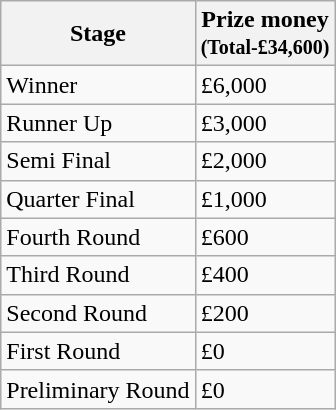<table class="wikitable">
<tr>
<th>Stage</th>
<th>Prize money<br><small>(Total-£34,600)</small></th>
</tr>
<tr>
<td>Winner</td>
<td>£6,000</td>
</tr>
<tr>
<td>Runner Up</td>
<td>£3,000</td>
</tr>
<tr>
<td>Semi Final</td>
<td>£2,000</td>
</tr>
<tr>
<td>Quarter Final</td>
<td>£1,000</td>
</tr>
<tr>
<td>Fourth Round</td>
<td>£600</td>
</tr>
<tr>
<td>Third Round</td>
<td>£400</td>
</tr>
<tr>
<td>Second Round</td>
<td>£200</td>
</tr>
<tr>
<td>First Round</td>
<td>£0</td>
</tr>
<tr>
<td>Preliminary Round</td>
<td>£0</td>
</tr>
</table>
